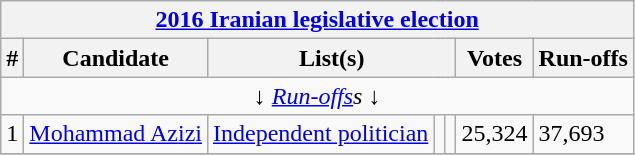<table class=wikitable style=text-align:left>
<tr>
<th colspan="7" align=center><a href='#'>2016 Iranian legislative election</a></th>
</tr>
<tr>
<th>#</th>
<th>Candidate</th>
<th colspan="3">List(s)</th>
<th>Votes</th>
<th>Run-offs</th>
</tr>
<tr>
<td colspan="7" align=center>↓ <em><a href='#'>Run-offs</a>s</em> ↓</td>
</tr>
<tr>
<td>1</td>
<td><a href='#'>Mohammad Azizi</a></td>
<td><a href='#'>Independent politician</a></td>
<td></td>
<td></td>
<td>25,324</td>
<td>37,693</td>
</tr>
<tr>
</tr>
</table>
